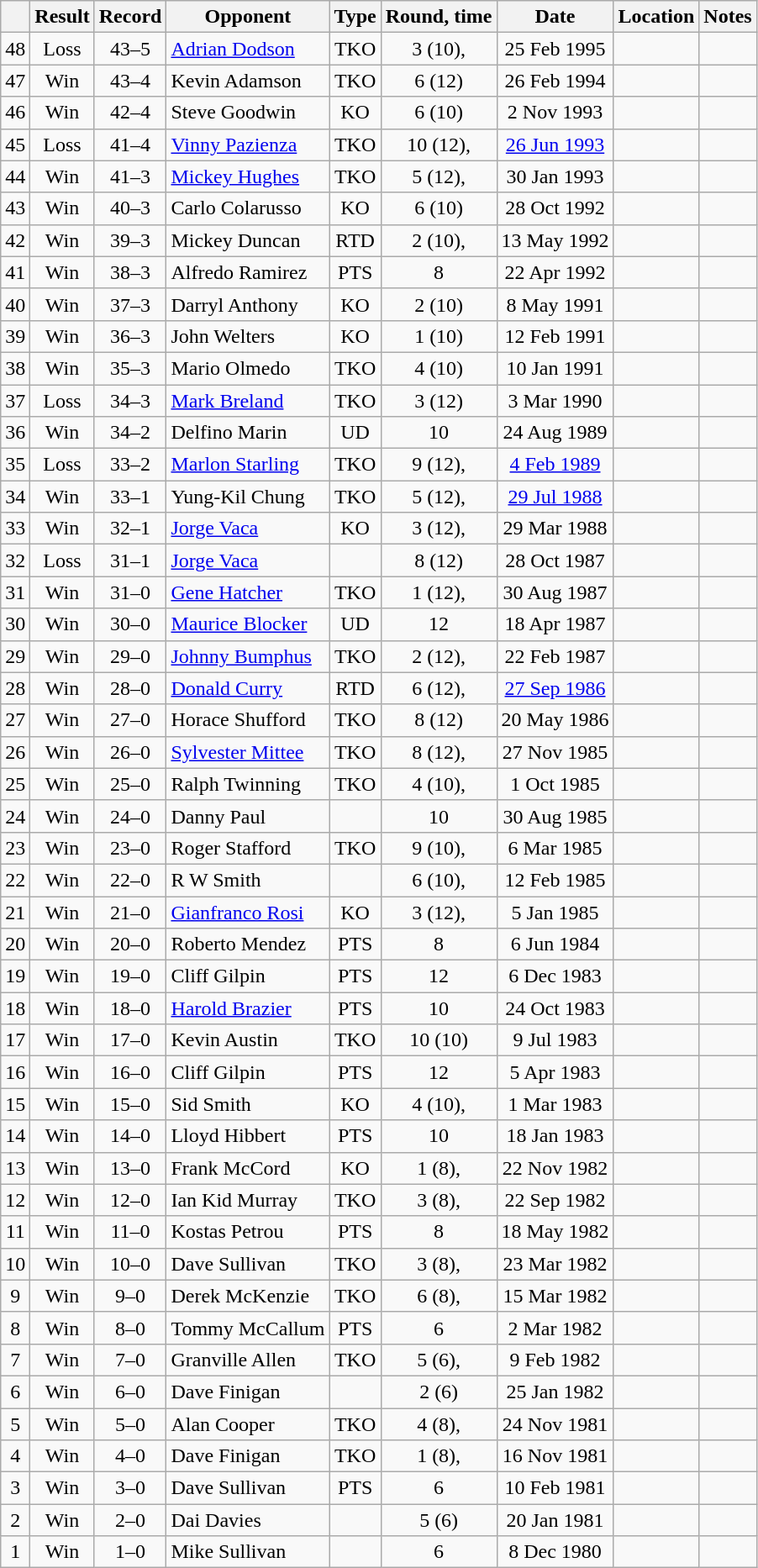<table class="wikitable" style="text-align:center">
<tr>
<th></th>
<th>Result</th>
<th>Record</th>
<th>Opponent</th>
<th>Type</th>
<th>Round, time</th>
<th>Date</th>
<th>Location</th>
<th>Notes</th>
</tr>
<tr>
<td>48</td>
<td>Loss</td>
<td>43–5</td>
<td style="text-align:left;"><a href='#'>Adrian Dodson</a></td>
<td>TKO</td>
<td>3 (10), </td>
<td>25 Feb 1995</td>
<td style="text-align:left;"></td>
<td></td>
</tr>
<tr>
<td>47</td>
<td>Win</td>
<td>43–4</td>
<td style="text-align:left;">Kevin Adamson</td>
<td>TKO</td>
<td>6 (12)</td>
<td>26 Feb 1994</td>
<td style="text-align:left;"></td>
<td style="text-align:left;"></td>
</tr>
<tr>
<td>46</td>
<td>Win</td>
<td>42–4</td>
<td style="text-align:left;">Steve Goodwin</td>
<td>KO</td>
<td>6 (10)</td>
<td>2 Nov 1993</td>
<td style="text-align:left;"></td>
<td></td>
</tr>
<tr>
<td>45</td>
<td>Loss</td>
<td>41–4</td>
<td style="text-align:left;"><a href='#'>Vinny Pazienza</a></td>
<td>TKO</td>
<td>10 (12), </td>
<td><a href='#'>26 Jun 1993</a></td>
<td style="text-align:left;"></td>
<td></td>
</tr>
<tr>
<td>44</td>
<td>Win</td>
<td>41–3</td>
<td style="text-align:left;"><a href='#'>Mickey Hughes</a></td>
<td>TKO</td>
<td>5 (12), </td>
<td>30 Jan 1993</td>
<td style="text-align:left;"></td>
<td style="text-align:left;"></td>
</tr>
<tr>
<td>43</td>
<td>Win</td>
<td>40–3</td>
<td style="text-align:left;">Carlo Colarusso</td>
<td>KO</td>
<td>6 (10)</td>
<td>28 Oct 1992</td>
<td style="text-align:left;"></td>
<td></td>
</tr>
<tr>
<td>42</td>
<td>Win</td>
<td>39–3</td>
<td style="text-align:left;">Mickey Duncan</td>
<td>RTD</td>
<td>2 (10), </td>
<td>13 May 1992</td>
<td style="text-align:left;"></td>
<td></td>
</tr>
<tr>
<td>41</td>
<td>Win</td>
<td>38–3</td>
<td style="text-align:left;">Alfredo Ramirez</td>
<td>PTS</td>
<td>8</td>
<td>22 Apr 1992</td>
<td style="text-align:left;"></td>
<td></td>
</tr>
<tr>
<td>40</td>
<td>Win</td>
<td>37–3</td>
<td style="text-align:left;">Darryl Anthony</td>
<td>KO</td>
<td>2 (10)</td>
<td>8 May 1991</td>
<td style="text-align:left;"></td>
<td></td>
</tr>
<tr>
<td>39</td>
<td>Win</td>
<td>36–3</td>
<td style="text-align:left;">John Welters</td>
<td>KO</td>
<td>1 (10)</td>
<td>12 Feb 1991</td>
<td style="text-align:left;"></td>
<td></td>
</tr>
<tr>
<td>38</td>
<td>Win</td>
<td>35–3</td>
<td style="text-align:left;">Mario Olmedo</td>
<td>TKO</td>
<td>4 (10)</td>
<td>10 Jan 1991</td>
<td style="text-align:left;"></td>
<td></td>
</tr>
<tr>
<td>37</td>
<td>Loss</td>
<td>34–3</td>
<td style="text-align:left;"><a href='#'>Mark Breland</a></td>
<td>TKO</td>
<td>3 (12)</td>
<td>3 Mar 1990</td>
<td style="text-align:left;"></td>
<td style="text-align:left;"></td>
</tr>
<tr>
<td>36</td>
<td>Win</td>
<td>34–2</td>
<td style="text-align:left;">Delfino Marin</td>
<td>UD</td>
<td>10</td>
<td>24 Aug 1989</td>
<td style="text-align:left;"></td>
<td></td>
</tr>
<tr>
<td>35</td>
<td>Loss</td>
<td>33–2</td>
<td style="text-align:left;"><a href='#'>Marlon Starling</a></td>
<td>TKO</td>
<td>9 (12), </td>
<td><a href='#'>4 Feb 1989</a></td>
<td style="text-align:left;"></td>
<td style="text-align:left;"></td>
</tr>
<tr>
<td>34</td>
<td>Win</td>
<td>33–1</td>
<td style="text-align:left;">Yung-Kil Chung</td>
<td>TKO</td>
<td>5 (12), </td>
<td><a href='#'>29 Jul 1988</a></td>
<td style="text-align:left;"></td>
<td style="text-align:left;"></td>
</tr>
<tr>
<td>33</td>
<td>Win</td>
<td>32–1</td>
<td style="text-align:left;"><a href='#'>Jorge Vaca</a></td>
<td>KO</td>
<td>3 (12), </td>
<td>29 Mar 1988</td>
<td style="text-align:left;"></td>
<td style="text-align:left;"></td>
</tr>
<tr>
<td>32</td>
<td>Loss</td>
<td>31–1</td>
<td style="text-align:left;"><a href='#'>Jorge Vaca</a></td>
<td></td>
<td>8 (12)</td>
<td>28 Oct 1987</td>
<td style="text-align:left;"></td>
<td style="text-align:left;"></td>
</tr>
<tr>
<td>31</td>
<td>Win</td>
<td>31–0</td>
<td style="text-align:left;"><a href='#'>Gene Hatcher</a></td>
<td>TKO</td>
<td>1 (12), </td>
<td>30 Aug 1987</td>
<td style="text-align:left;"></td>
<td style="text-align:left;"></td>
</tr>
<tr>
<td>30</td>
<td>Win</td>
<td>30–0</td>
<td style="text-align:left;"><a href='#'>Maurice Blocker</a></td>
<td>UD</td>
<td>12</td>
<td>18 Apr 1987</td>
<td style="text-align:left;"></td>
<td style="text-align:left;"></td>
</tr>
<tr>
<td>29</td>
<td>Win</td>
<td>29–0</td>
<td style="text-align:left;"><a href='#'>Johnny Bumphus</a></td>
<td>TKO</td>
<td>2 (12), </td>
<td>22 Feb 1987</td>
<td style="text-align:left;"></td>
<td style="text-align:left;"></td>
</tr>
<tr>
<td>28</td>
<td>Win</td>
<td>28–0</td>
<td style="text-align:left;"><a href='#'>Donald Curry</a></td>
<td>RTD</td>
<td>6 (12), </td>
<td><a href='#'>27 Sep 1986</a></td>
<td style="text-align:left;"></td>
<td style="text-align:left;"></td>
</tr>
<tr>
<td>27</td>
<td>Win</td>
<td>27–0</td>
<td style="text-align:left;">Horace Shufford</td>
<td>TKO</td>
<td>8 (12)</td>
<td>20 May 1986</td>
<td style="text-align:left;"></td>
<td></td>
</tr>
<tr>
<td>26</td>
<td>Win</td>
<td>26–0</td>
<td style="text-align:left;"><a href='#'>Sylvester Mittee</a></td>
<td>TKO</td>
<td>8 (12), </td>
<td>27 Nov 1985</td>
<td style="text-align:left;"></td>
<td style="text-align:left;"></td>
</tr>
<tr>
<td>25</td>
<td>Win</td>
<td>25–0</td>
<td style="text-align:left;">Ralph Twinning</td>
<td>TKO</td>
<td>4 (10), </td>
<td>1 Oct 1985</td>
<td style="text-align:left;"></td>
<td></td>
</tr>
<tr>
<td>24</td>
<td>Win</td>
<td>24–0</td>
<td style="text-align:left;">Danny Paul</td>
<td></td>
<td>10</td>
<td>30 Aug 1985</td>
<td style="text-align:left;"></td>
<td></td>
</tr>
<tr>
<td>23</td>
<td>Win</td>
<td>23–0</td>
<td style="text-align:left;">Roger Stafford</td>
<td>TKO</td>
<td>9 (10), </td>
<td>6 Mar 1985</td>
<td style="text-align:left;"></td>
<td></td>
</tr>
<tr>
<td>22</td>
<td>Win</td>
<td>22–0</td>
<td style="text-align:left;">R W Smith</td>
<td></td>
<td>6 (10), </td>
<td>12 Feb 1985</td>
<td style="text-align:left;"></td>
<td></td>
</tr>
<tr>
<td>21</td>
<td>Win</td>
<td>21–0</td>
<td style="text-align:left;"><a href='#'>Gianfranco Rosi</a></td>
<td>KO</td>
<td>3 (12), </td>
<td>5 Jan 1985</td>
<td style="text-align:left;"></td>
<td style="text-align:left;"></td>
</tr>
<tr>
<td>20</td>
<td>Win</td>
<td>20–0</td>
<td style="text-align:left;">Roberto Mendez</td>
<td>PTS</td>
<td>8</td>
<td>6 Jun 1984</td>
<td style="text-align:left;"></td>
<td></td>
</tr>
<tr>
<td>19</td>
<td>Win</td>
<td>19–0</td>
<td style="text-align:left;">Cliff Gilpin</td>
<td>PTS</td>
<td>12</td>
<td>6 Dec 1983</td>
<td style="text-align:left;"></td>
<td style="text-align:left;"></td>
</tr>
<tr>
<td>18</td>
<td>Win</td>
<td>18–0</td>
<td style="text-align:left;"><a href='#'>Harold Brazier</a></td>
<td>PTS</td>
<td>10</td>
<td>24 Oct 1983</td>
<td style="text-align:left;"></td>
<td></td>
</tr>
<tr>
<td>17</td>
<td>Win</td>
<td>17–0</td>
<td style="text-align:left;">Kevin Austin</td>
<td>TKO</td>
<td>10 (10)</td>
<td>9 Jul 1983</td>
<td style="text-align:left;"></td>
<td></td>
</tr>
<tr>
<td>16</td>
<td>Win</td>
<td>16–0</td>
<td style="text-align:left;">Cliff Gilpin</td>
<td>PTS</td>
<td>12</td>
<td>5 Apr 1983</td>
<td style="text-align:left;"></td>
<td style="text-align:left;"></td>
</tr>
<tr>
<td>15</td>
<td>Win</td>
<td>15–0</td>
<td style="text-align:left;">Sid Smith</td>
<td>KO</td>
<td>4 (10), </td>
<td>1 Mar 1983</td>
<td style="text-align:left;"></td>
<td style="text-align:left;"></td>
</tr>
<tr>
<td>14</td>
<td>Win</td>
<td>14–0</td>
<td style="text-align:left;">Lloyd Hibbert</td>
<td>PTS</td>
<td>10</td>
<td>18 Jan 1983</td>
<td style="text-align:left;"></td>
<td></td>
</tr>
<tr>
<td>13</td>
<td>Win</td>
<td>13–0</td>
<td style="text-align:left;">Frank McCord</td>
<td>KO</td>
<td>1 (8), </td>
<td>22 Nov 1982</td>
<td style="text-align:left;"></td>
<td></td>
</tr>
<tr>
<td>12</td>
<td>Win</td>
<td>12–0</td>
<td style="text-align:left;">Ian Kid Murray</td>
<td>TKO</td>
<td>3 (8), </td>
<td>22 Sep 1982</td>
<td style="text-align:left;"></td>
<td></td>
</tr>
<tr>
<td>11</td>
<td>Win</td>
<td>11–0</td>
<td style="text-align:left;">Kostas Petrou</td>
<td>PTS</td>
<td>8</td>
<td>18 May 1982</td>
<td style="text-align:left;"></td>
<td></td>
</tr>
<tr>
<td>10</td>
<td>Win</td>
<td>10–0</td>
<td style="text-align:left;">Dave Sullivan</td>
<td>TKO</td>
<td>3 (8), </td>
<td>23 Mar 1982</td>
<td style="text-align:left;"></td>
<td></td>
</tr>
<tr>
<td>9</td>
<td>Win</td>
<td>9–0</td>
<td style="text-align:left;">Derek McKenzie</td>
<td>TKO</td>
<td>6 (8), </td>
<td>15 Mar 1982</td>
<td style="text-align:left;"></td>
<td></td>
</tr>
<tr>
<td>8</td>
<td>Win</td>
<td>8–0</td>
<td style="text-align:left;">Tommy McCallum</td>
<td>PTS</td>
<td>6</td>
<td>2 Mar 1982</td>
<td style="text-align:left;"></td>
<td></td>
</tr>
<tr>
<td>7</td>
<td>Win</td>
<td>7–0</td>
<td style="text-align:left;">Granville Allen</td>
<td>TKO</td>
<td>5 (6), </td>
<td>9 Feb 1982</td>
<td style="text-align:left;"></td>
<td></td>
</tr>
<tr>
<td>6</td>
<td>Win</td>
<td>6–0</td>
<td style="text-align:left;">Dave Finigan</td>
<td></td>
<td>2 (6)</td>
<td>25 Jan 1982</td>
<td style="text-align:left;"></td>
<td></td>
</tr>
<tr>
<td>5</td>
<td>Win</td>
<td>5–0</td>
<td style="text-align:left;">Alan Cooper</td>
<td>TKO</td>
<td>4 (8), </td>
<td>24 Nov 1981</td>
<td style="text-align:left;"></td>
<td></td>
</tr>
<tr>
<td>4</td>
<td>Win</td>
<td>4–0</td>
<td style="text-align:left;">Dave Finigan</td>
<td>TKO</td>
<td>1 (8), </td>
<td>16 Nov 1981</td>
<td style="text-align:left;"></td>
<td></td>
</tr>
<tr>
<td>3</td>
<td>Win</td>
<td>3–0</td>
<td style="text-align:left;">Dave Sullivan</td>
<td>PTS</td>
<td>6</td>
<td>10 Feb 1981</td>
<td style="text-align:left;"></td>
<td></td>
</tr>
<tr>
<td>2</td>
<td>Win</td>
<td>2–0</td>
<td style="text-align:left;">Dai Davies</td>
<td></td>
<td>5 (6)</td>
<td>20 Jan 1981</td>
<td style="text-align:left;"></td>
<td></td>
</tr>
<tr>
<td>1</td>
<td>Win</td>
<td>1–0</td>
<td style="text-align:left;">Mike Sullivan</td>
<td></td>
<td>6</td>
<td>8 Dec 1980</td>
<td style="text-align:left;"></td>
<td></td>
</tr>
</table>
